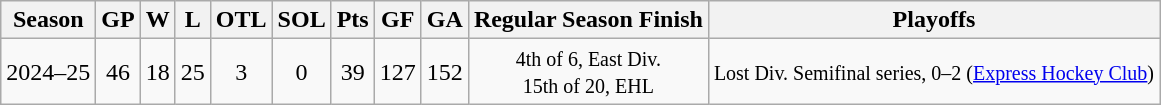<table class="wikitable" style="text-align:center">
<tr>
<th>Season</th>
<th>GP</th>
<th>W</th>
<th>L</th>
<th>OTL</th>
<th>SOL</th>
<th>Pts</th>
<th>GF</th>
<th>GA</th>
<th>Regular Season Finish</th>
<th>Playoffs</th>
</tr>
<tr>
<td>2024–25</td>
<td>46</td>
<td>18</td>
<td>25</td>
<td>3</td>
<td>0</td>
<td>39</td>
<td>127</td>
<td>152</td>
<td><small>4th of 6, East Div.<br>15th of 20, EHL</small></td>
<td><small>Lost Div. Semifinal series, 0–2 (<a href='#'>Express Hockey Club</a>)</small></td>
</tr>
</table>
